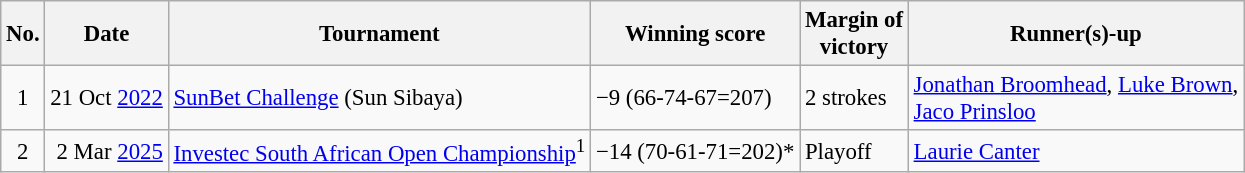<table class="wikitable" style="font-size:95%;">
<tr>
<th>No.</th>
<th>Date</th>
<th>Tournament</th>
<th>Winning score</th>
<th>Margin of<br>victory</th>
<th>Runner(s)-up</th>
</tr>
<tr>
<td align=center>1</td>
<td align=right>21 Oct <a href='#'>2022</a></td>
<td><a href='#'>SunBet Challenge</a> (Sun Sibaya)</td>
<td>−9 (66-74-67=207)</td>
<td>2 strokes</td>
<td> <a href='#'>Jonathan Broomhead</a>,  <a href='#'>Luke Brown</a>,<br> <a href='#'>Jaco Prinsloo</a></td>
</tr>
<tr>
<td align=center>2</td>
<td align=right>2 Mar <a href='#'>2025</a></td>
<td><a href='#'>Investec South African Open Championship</a><sup>1</sup></td>
<td>−14 (70-61-71=202)*</td>
<td>Playoff</td>
<td> <a href='#'>Laurie Canter</a></td>
</tr>
</table>
